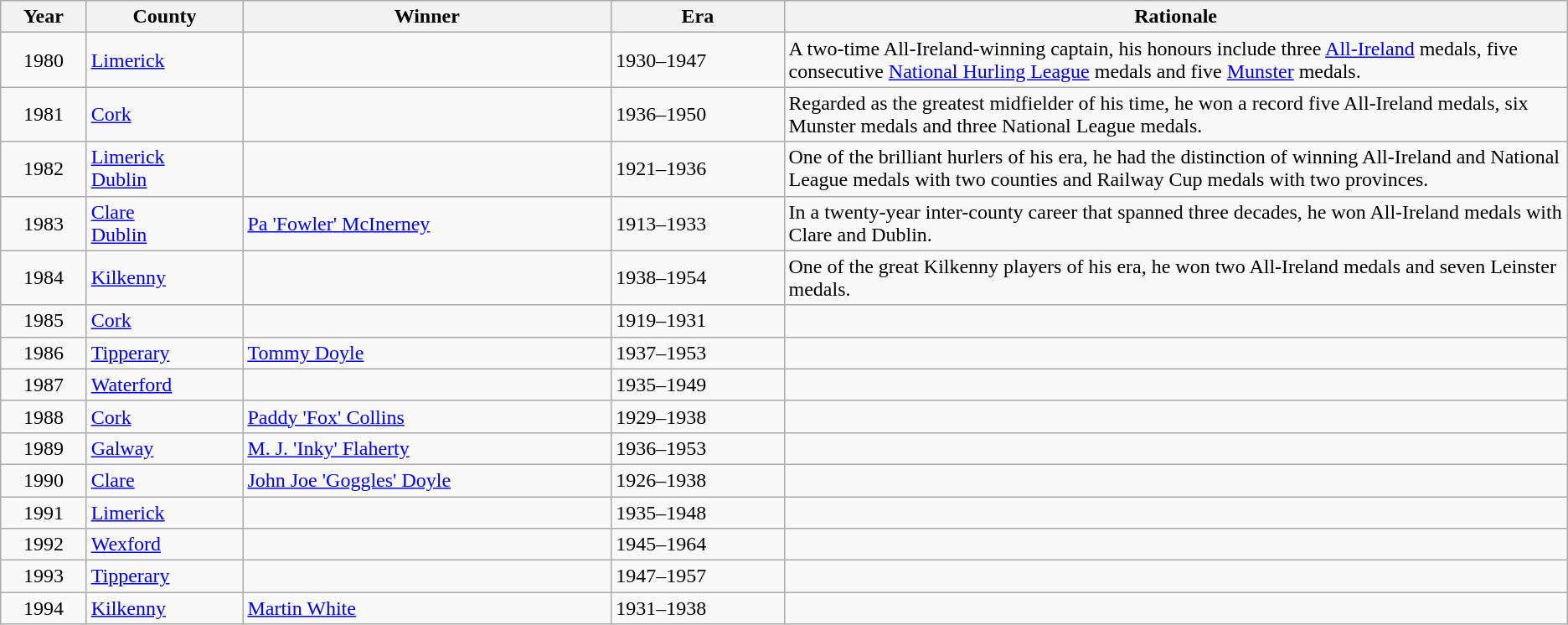<table class="sortable wikitable">
<tr>
<th>Year</th>
<th>County</th>
<th>Winner</th>
<th>Era</th>
<th width=50%>Rationale</th>
</tr>
<tr>
<td align=center>1980</td>
<td> <a href='#'>Limerick</a></td>
<td></td>
<td>1930–1947</td>
<td>A two-time All-Ireland-winning captain, his honours include three <a href='#'>All-Ireland</a> medals, five consecutive <a href='#'>National Hurling League</a> medals and five <a href='#'>Munster</a> medals.</td>
</tr>
<tr>
<td align=center>1981</td>
<td> <a href='#'>Cork</a></td>
<td></td>
<td>1936–1950</td>
<td>Regarded as the greatest midfielder of his time, he won a record five All-Ireland medals, six Munster medals and three National League medals.</td>
</tr>
<tr>
<td align=center>1982</td>
<td> <a href='#'>Limerick</a><br> <a href='#'>Dublin</a></td>
<td></td>
<td>1921–1936</td>
<td>One of the brilliant hurlers of his era, he had the distinction of winning All-Ireland and National League medals with two counties and Railway Cup medals with two provinces.</td>
</tr>
<tr>
<td align=center>1983</td>
<td> <a href='#'>Clare</a><br> <a href='#'>Dublin</a></td>
<td><a href='#'>Pa 'Fowler' McInerney</a></td>
<td>1913–1933</td>
<td>In a twenty-year inter-county career that spanned three decades, he won All-Ireland medals with Clare and Dublin.</td>
</tr>
<tr>
<td align=center>1984</td>
<td> <a href='#'>Kilkenny</a></td>
<td></td>
<td>1938–1954</td>
<td>One of the great Kilkenny players of his era, he won two All-Ireland medals and seven Leinster medals.</td>
</tr>
<tr>
<td align=center>1985</td>
<td> <a href='#'>Cork</a></td>
<td></td>
<td>1919–1931</td>
<td></td>
</tr>
<tr>
<td align=center>1986</td>
<td> <a href='#'>Tipperary</a></td>
<td><a href='#'>Tommy Doyle</a></td>
<td>1937–1953</td>
<td></td>
</tr>
<tr>
<td align=center>1987</td>
<td> <a href='#'>Waterford</a></td>
<td></td>
<td>1935–1949</td>
<td></td>
</tr>
<tr>
<td align=center>1988</td>
<td> <a href='#'>Cork</a></td>
<td><a href='#'>Paddy 'Fox' Collins</a></td>
<td>1929–1938</td>
<td></td>
</tr>
<tr>
<td align=center>1989</td>
<td> <a href='#'>Galway</a></td>
<td><a href='#'>M. J. 'Inky' Flaherty</a></td>
<td>1936–1953</td>
<td></td>
</tr>
<tr>
<td align=center>1990</td>
<td> <a href='#'>Clare</a></td>
<td><a href='#'>John Joe 'Goggles' Doyle</a></td>
<td>1926–1938</td>
<td></td>
</tr>
<tr>
<td align=center>1991</td>
<td> <a href='#'>Limerick</a></td>
<td></td>
<td>1935–1948</td>
<td></td>
</tr>
<tr>
<td align=center>1992</td>
<td> <a href='#'>Wexford</a></td>
<td><br></td>
<td>1945–1964</td>
<td></td>
</tr>
<tr>
<td align=center>1993</td>
<td> <a href='#'>Tipperary</a></td>
<td></td>
<td>1947–1957</td>
<td></td>
</tr>
<tr>
<td align=center>1994</td>
<td> <a href='#'>Kilkenny</a></td>
<td><a href='#'>Martin White</a></td>
<td>1931–1938</td>
<td></td>
</tr>
</table>
